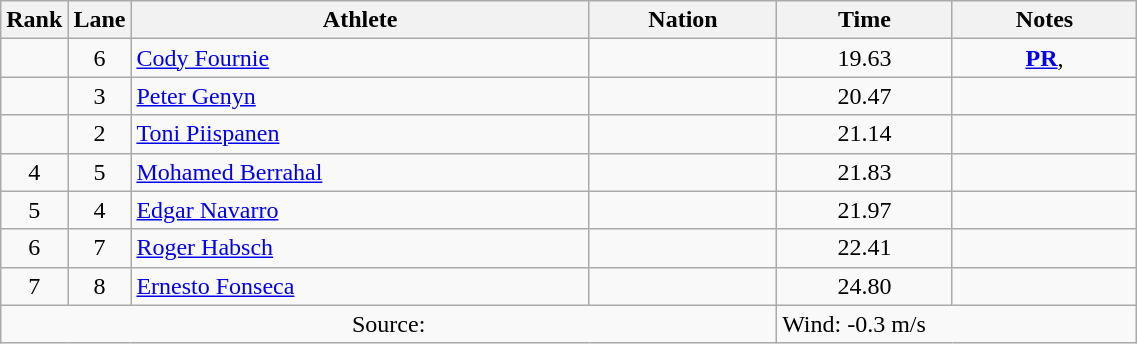<table class="wikitable sortable" style="text-align:center;width: 60%;">
<tr>
<th scope="col" style="width: 10px;">Rank</th>
<th scope="col" style="width: 10px;">Lane</th>
<th scope="col">Athlete</th>
<th scope="col">Nation</th>
<th scope="col">Time</th>
<th scope="col">Notes</th>
</tr>
<tr>
<td></td>
<td>6</td>
<td align=left><a href='#'>Cody Fournie</a></td>
<td align=left></td>
<td>19.63</td>
<td><strong><a href='#'>PR</a></strong>, </td>
</tr>
<tr>
<td></td>
<td>3</td>
<td align=left><a href='#'>Peter Genyn</a></td>
<td align=left></td>
<td>20.47</td>
<td></td>
</tr>
<tr>
<td></td>
<td>2</td>
<td align=left><a href='#'>Toni Piispanen</a></td>
<td align=left></td>
<td>21.14</td>
<td></td>
</tr>
<tr>
<td>4</td>
<td>5</td>
<td align=left><a href='#'>Mohamed Berrahal</a></td>
<td align=left></td>
<td>21.83</td>
<td></td>
</tr>
<tr>
<td>5</td>
<td>4</td>
<td align=left><a href='#'>Edgar Navarro</a></td>
<td align=left></td>
<td>21.97</td>
<td></td>
</tr>
<tr>
<td>6</td>
<td>7</td>
<td align=left><a href='#'>Roger Habsch</a></td>
<td align=left></td>
<td>22.41</td>
<td></td>
</tr>
<tr>
<td>7</td>
<td>8</td>
<td align=left><a href='#'>Ernesto Fonseca</a></td>
<td align=left></td>
<td>24.80</td>
<td></td>
</tr>
<tr class="sortbottom">
<td colspan="4">Source:</td>
<td colspan="2" style="text-align:left;">Wind: -0.3 m/s</td>
</tr>
</table>
